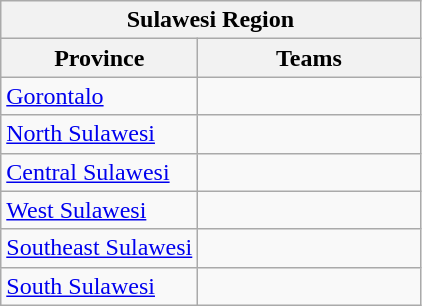<table class="wikitable sortable">
<tr>
<th colspan="2"><strong>Sulawesi Region</strong></th>
</tr>
<tr>
<th style="width:47%;">Province</th>
<th style="width:53%;">Teams</th>
</tr>
<tr>
<td> <a href='#'>Gorontalo</a></td>
<td></td>
</tr>
<tr>
<td> <a href='#'>North Sulawesi</a></td>
<td></td>
</tr>
<tr>
<td> <a href='#'>Central Sulawesi</a></td>
<td></td>
</tr>
<tr>
<td> <a href='#'>West Sulawesi</a></td>
<td></td>
</tr>
<tr>
<td> <a href='#'>Southeast Sulawesi</a></td>
<td></td>
</tr>
<tr>
<td> <a href='#'>South Sulawesi</a></td>
<td></td>
</tr>
</table>
